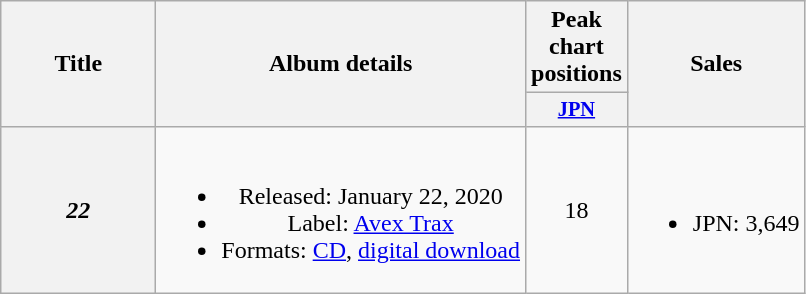<table class="wikitable plainrowheaders" style="text-align:center">
<tr>
<th scope="col" rowspan="2" style="width:6em">Title</th>
<th scope="col" rowspan="2">Album details</th>
<th scope="col">Peak chart positions</th>
<th scope="col" rowspan="2">Sales</th>
</tr>
<tr>
<th scope="col" style="width:3em;font-size:85%"><a href='#'>JPN</a><br></th>
</tr>
<tr>
<th scope="row"><em>22</em></th>
<td><br><ul><li>Released: January 22, 2020</li><li>Label: <a href='#'>Avex Trax</a></li><li>Formats: <a href='#'>CD</a>, <a href='#'>digital download</a></li></ul></td>
<td>18</td>
<td><br><ul><li>JPN: 3,649 </li></ul></td>
</tr>
</table>
